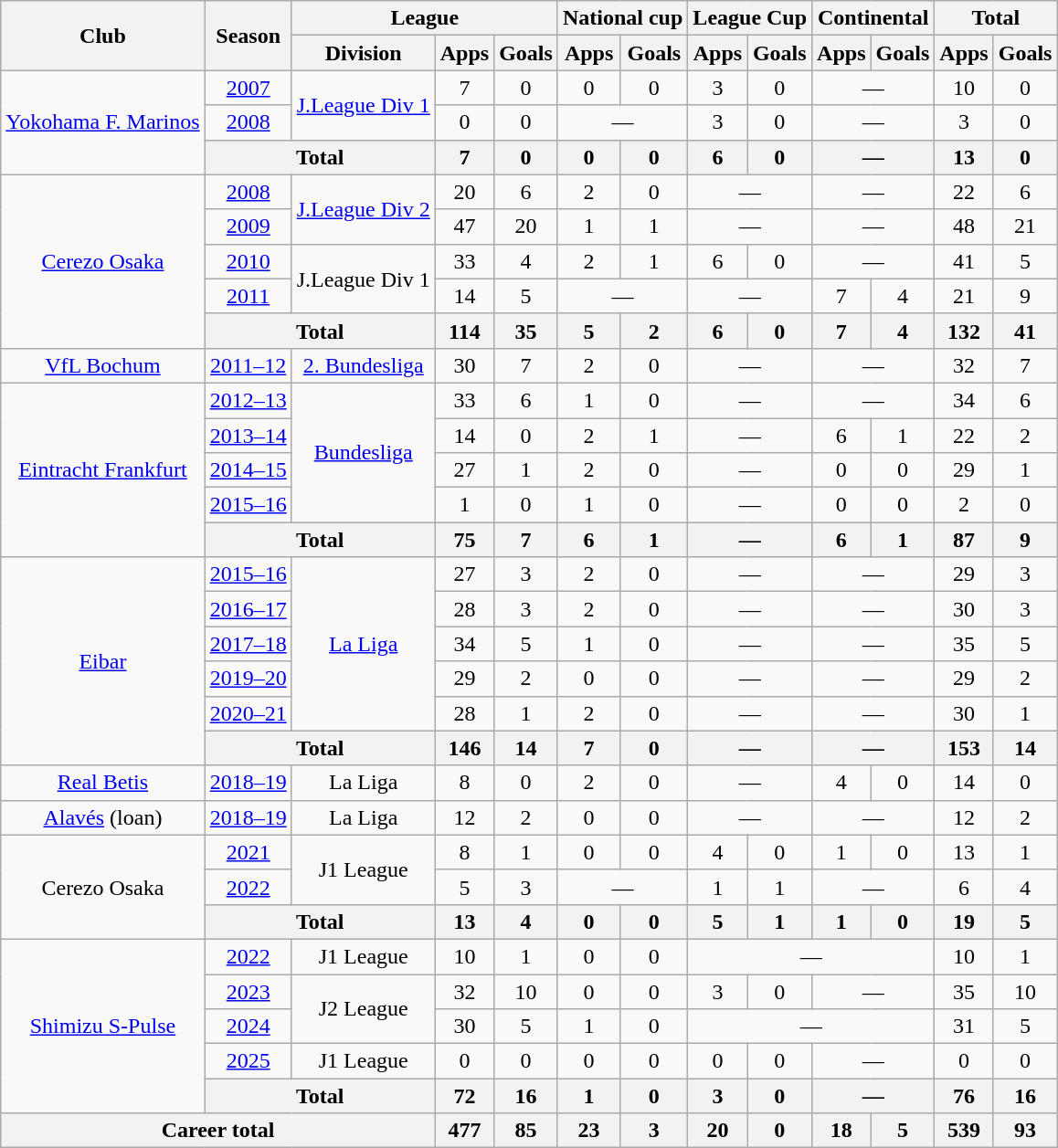<table class="wikitable" style="text-align:center">
<tr>
<th rowspan="2">Club</th>
<th rowspan="2">Season</th>
<th colspan="3">League</th>
<th colspan="2">National cup</th>
<th colspan="2">League Cup</th>
<th colspan="2">Continental</th>
<th colspan="2">Total</th>
</tr>
<tr>
<th>Division</th>
<th>Apps</th>
<th>Goals</th>
<th>Apps</th>
<th>Goals</th>
<th>Apps</th>
<th>Goals</th>
<th>Apps</th>
<th>Goals</th>
<th>Apps</th>
<th>Goals</th>
</tr>
<tr>
<td rowspan="3"><a href='#'>Yokohama F. Marinos</a></td>
<td><a href='#'>2007</a></td>
<td rowspan="2"><a href='#'>J.League Div 1</a></td>
<td>7</td>
<td>0</td>
<td>0</td>
<td>0</td>
<td>3</td>
<td>0</td>
<td colspan="2">—</td>
<td>10</td>
<td>0</td>
</tr>
<tr>
<td><a href='#'>2008</a></td>
<td>0</td>
<td>0</td>
<td colspan="2">—</td>
<td>3</td>
<td>0</td>
<td colspan="2">—</td>
<td>3</td>
<td>0</td>
</tr>
<tr>
<th colspan="2">Total</th>
<th>7</th>
<th>0</th>
<th>0</th>
<th>0</th>
<th>6</th>
<th>0</th>
<th colspan="2">—</th>
<th>13</th>
<th>0</th>
</tr>
<tr>
<td rowspan="5"><a href='#'>Cerezo Osaka</a></td>
<td><a href='#'>2008</a></td>
<td rowspan="2"><a href='#'>J.League Div 2</a></td>
<td>20</td>
<td>6</td>
<td>2</td>
<td>0</td>
<td colspan="2">—</td>
<td colspan="2">—</td>
<td>22</td>
<td>6</td>
</tr>
<tr>
<td><a href='#'>2009</a></td>
<td>47</td>
<td>20</td>
<td>1</td>
<td>1</td>
<td colspan="2">—</td>
<td colspan="2">—</td>
<td>48</td>
<td>21</td>
</tr>
<tr>
<td><a href='#'>2010</a></td>
<td rowspan="2">J.League Div 1</td>
<td>33</td>
<td>4</td>
<td>2</td>
<td>1</td>
<td>6</td>
<td>0</td>
<td colspan="2">—</td>
<td>41</td>
<td>5</td>
</tr>
<tr>
<td><a href='#'>2011</a></td>
<td>14</td>
<td>5</td>
<td colspan="2">—</td>
<td colspan="2">—</td>
<td>7</td>
<td>4</td>
<td>21</td>
<td>9</td>
</tr>
<tr>
<th colspan="2">Total</th>
<th>114</th>
<th>35</th>
<th>5</th>
<th>2</th>
<th>6</th>
<th>0</th>
<th>7</th>
<th>4</th>
<th>132</th>
<th>41</th>
</tr>
<tr>
<td><a href='#'>VfL Bochum</a></td>
<td><a href='#'>2011–12</a></td>
<td><a href='#'>2. Bundesliga</a></td>
<td>30</td>
<td>7</td>
<td>2</td>
<td>0</td>
<td colspan="2">—</td>
<td colspan="2">—</td>
<td>32</td>
<td>7</td>
</tr>
<tr>
<td rowspan="5"><a href='#'>Eintracht Frankfurt</a></td>
<td><a href='#'>2012–13</a></td>
<td rowspan="4"><a href='#'>Bundesliga</a></td>
<td>33</td>
<td>6</td>
<td>1</td>
<td>0</td>
<td colspan="2">—</td>
<td colspan="2">—</td>
<td>34</td>
<td>6</td>
</tr>
<tr>
<td><a href='#'>2013–14</a></td>
<td>14</td>
<td>0</td>
<td>2</td>
<td>1</td>
<td colspan="2">—</td>
<td>6</td>
<td>1</td>
<td>22</td>
<td>2</td>
</tr>
<tr>
<td><a href='#'>2014–15</a></td>
<td>27</td>
<td>1</td>
<td>2</td>
<td>0</td>
<td colspan="2">—</td>
<td>0</td>
<td>0</td>
<td>29</td>
<td>1</td>
</tr>
<tr>
<td><a href='#'>2015–16</a></td>
<td>1</td>
<td>0</td>
<td>1</td>
<td>0</td>
<td colspan="2">—</td>
<td>0</td>
<td>0</td>
<td>2</td>
<td>0</td>
</tr>
<tr>
<th colspan="2">Total</th>
<th>75</th>
<th>7</th>
<th>6</th>
<th>1</th>
<th colspan="2">—</th>
<th>6</th>
<th>1</th>
<th>87</th>
<th>9</th>
</tr>
<tr>
<td rowspan="6"><a href='#'>Eibar</a></td>
<td><a href='#'>2015–16</a></td>
<td rowspan="5"><a href='#'>La Liga</a></td>
<td>27</td>
<td>3</td>
<td>2</td>
<td>0</td>
<td colspan="2">—</td>
<td colspan="2">—</td>
<td>29</td>
<td>3</td>
</tr>
<tr>
<td><a href='#'>2016–17</a></td>
<td>28</td>
<td>3</td>
<td>2</td>
<td>0</td>
<td colspan="2">—</td>
<td colspan="2">—</td>
<td>30</td>
<td>3</td>
</tr>
<tr>
<td><a href='#'>2017–18</a></td>
<td>34</td>
<td>5</td>
<td>1</td>
<td>0</td>
<td colspan="2">—</td>
<td colspan="2">—</td>
<td>35</td>
<td>5</td>
</tr>
<tr>
<td><a href='#'>2019–20</a></td>
<td>29</td>
<td>2</td>
<td>0</td>
<td>0</td>
<td colspan="2">—</td>
<td colspan="2">—</td>
<td>29</td>
<td>2</td>
</tr>
<tr>
<td><a href='#'>2020–21</a></td>
<td>28</td>
<td>1</td>
<td>2</td>
<td>0</td>
<td colspan="2">—</td>
<td colspan="2">—</td>
<td>30</td>
<td>1</td>
</tr>
<tr>
<th colspan="2">Total</th>
<th>146</th>
<th>14</th>
<th>7</th>
<th>0</th>
<th colspan="2">—</th>
<th colspan="2">—</th>
<th>153</th>
<th>14</th>
</tr>
<tr>
<td><a href='#'>Real Betis</a></td>
<td><a href='#'>2018–19</a></td>
<td>La Liga</td>
<td>8</td>
<td>0</td>
<td>2</td>
<td>0</td>
<td colspan="2">—</td>
<td>4</td>
<td>0</td>
<td>14</td>
<td>0</td>
</tr>
<tr>
<td><a href='#'>Alavés</a> (loan)</td>
<td><a href='#'>2018–19</a></td>
<td>La Liga</td>
<td>12</td>
<td>2</td>
<td>0</td>
<td>0</td>
<td colspan="2">—</td>
<td colspan="2">—</td>
<td>12</td>
<td>2</td>
</tr>
<tr>
<td rowspan="3">Cerezo Osaka</td>
<td><a href='#'>2021</a></td>
<td rowspan="2">J1 League</td>
<td>8</td>
<td>1</td>
<td>0</td>
<td>0</td>
<td>4</td>
<td>0</td>
<td>1</td>
<td>0</td>
<td>13</td>
<td>1</td>
</tr>
<tr>
<td><a href='#'>2022</a></td>
<td>5</td>
<td>3</td>
<td colspan="2">—</td>
<td>1</td>
<td>1</td>
<td colspan="2">—</td>
<td>6</td>
<td>4</td>
</tr>
<tr>
<th colspan="2">Total</th>
<th>13</th>
<th>4</th>
<th>0</th>
<th>0</th>
<th>5</th>
<th>1</th>
<th>1</th>
<th>0</th>
<th>19</th>
<th>5</th>
</tr>
<tr>
<td rowspan="5"><a href='#'>Shimizu S-Pulse</a></td>
<td><a href='#'>2022</a></td>
<td>J1 League</td>
<td>10</td>
<td>1</td>
<td>0</td>
<td>0</td>
<td colspan="4">—</td>
<td>10</td>
<td>1</td>
</tr>
<tr>
<td><a href='#'>2023</a></td>
<td rowspan="2">J2 League</td>
<td>32</td>
<td>10</td>
<td>0</td>
<td>0</td>
<td>3</td>
<td>0</td>
<td colspan="2">—</td>
<td>35</td>
<td>10</td>
</tr>
<tr>
<td><a href='#'>2024</a></td>
<td>30</td>
<td>5</td>
<td>1</td>
<td>0</td>
<td colspan="4">—</td>
<td>31</td>
<td>5</td>
</tr>
<tr>
<td><a href='#'>2025</a></td>
<td>J1 League</td>
<td>0</td>
<td>0</td>
<td>0</td>
<td>0</td>
<td>0</td>
<td>0</td>
<td colspan="2">—</td>
<td>0</td>
<td>0</td>
</tr>
<tr>
<th colspan="2">Total</th>
<th>72</th>
<th>16</th>
<th>1</th>
<th>0</th>
<th>3</th>
<th>0</th>
<th colspan="2">—</th>
<th>76</th>
<th>16</th>
</tr>
<tr>
<th colspan="3">Career total</th>
<th>477</th>
<th>85</th>
<th>23</th>
<th>3</th>
<th>20</th>
<th>0</th>
<th>18</th>
<th>5</th>
<th>539</th>
<th>93</th>
</tr>
</table>
